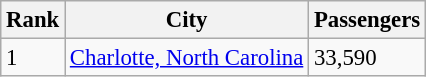<table class="wikitable sortable" style="font-size: 95%" width= align=>
<tr>
<th>Rank</th>
<th>City</th>
<th>Passengers</th>
</tr>
<tr>
<td>1</td>
<td><a href='#'>Charlotte, North Carolina</a></td>
<td>33,590</td>
</tr>
</table>
